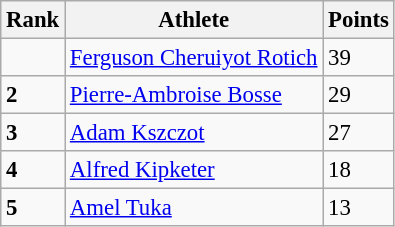<table class="wikitable" style="border-collapse: collapse; font-size: 95%;">
<tr>
<th>Rank</th>
<th>Athlete</th>
<th>Points</th>
</tr>
<tr>
<td></td>
<td><a href='#'>Ferguson Cheruiyot Rotich</a></td>
<td>39</td>
</tr>
<tr>
<td><strong>2</strong></td>
<td><a href='#'>Pierre-Ambroise Bosse</a></td>
<td>29</td>
</tr>
<tr>
<td><strong>3</strong></td>
<td><a href='#'>Adam Kszczot</a></td>
<td>27</td>
</tr>
<tr>
<td><strong>4</strong></td>
<td><a href='#'>Alfred Kipketer</a></td>
<td>18</td>
</tr>
<tr>
<td><strong>5</strong></td>
<td><a href='#'>Amel Tuka</a></td>
<td>13</td>
</tr>
</table>
